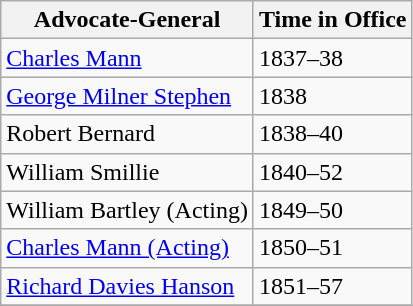<table class="wikitable">
<tr>
<th>Advocate-General</th>
<th>Time in Office</th>
</tr>
<tr>
<td><a href='#'>Charles Mann</a></td>
<td>1837–38</td>
</tr>
<tr>
<td><a href='#'>George Milner Stephen</a></td>
<td>1838</td>
</tr>
<tr>
<td>Robert Bernard</td>
<td>1838–40</td>
</tr>
<tr>
<td>William Smillie</td>
<td>1840–52</td>
</tr>
<tr>
<td>William Bartley (Acting)</td>
<td>1849–50</td>
</tr>
<tr>
<td><a href='#'>Charles Mann (Acting)</a></td>
<td>1850–51</td>
</tr>
<tr>
<td><a href='#'>Richard Davies Hanson </a></td>
<td>1851–57</td>
</tr>
<tr>
</tr>
</table>
